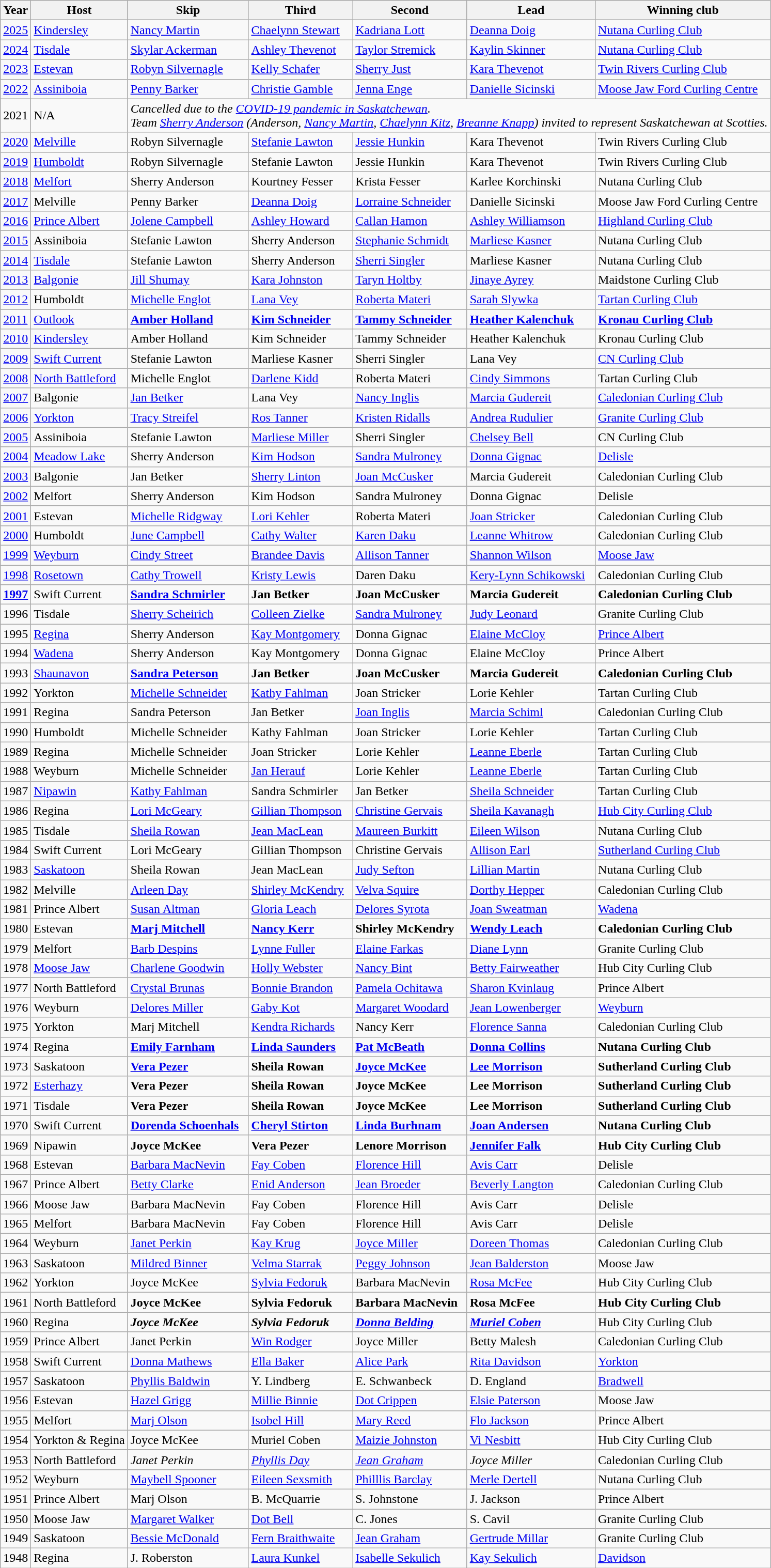<table class="wikitable">
<tr>
<th scope="col">Year</th>
<th scope="col">Host</th>
<th scope="col">Skip</th>
<th>Third</th>
<th>Second</th>
<th>Lead</th>
<th scope="col">Winning club</th>
</tr>
<tr>
<td><a href='#'>2025</a></td>
<td><a href='#'>Kindersley</a></td>
<td><a href='#'>Nancy Martin</a></td>
<td><a href='#'>Chaelynn Stewart</a></td>
<td><a href='#'>Kadriana Lott</a></td>
<td><a href='#'>Deanna Doig</a></td>
<td><a href='#'>Nutana Curling Club</a></td>
</tr>
<tr>
<td><a href='#'>2024</a></td>
<td><a href='#'>Tisdale</a></td>
<td><a href='#'>Skylar Ackerman</a></td>
<td><a href='#'>Ashley Thevenot</a></td>
<td><a href='#'>Taylor Stremick</a></td>
<td><a href='#'>Kaylin Skinner</a></td>
<td><a href='#'>Nutana Curling Club</a></td>
</tr>
<tr>
<td><a href='#'>2023</a></td>
<td><a href='#'>Estevan</a></td>
<td><a href='#'>Robyn Silvernagle</a></td>
<td><a href='#'>Kelly Schafer</a></td>
<td><a href='#'>Sherry Just</a></td>
<td><a href='#'>Kara Thevenot</a></td>
<td><a href='#'>Twin Rivers Curling Club</a></td>
</tr>
<tr>
<td><a href='#'>2022</a></td>
<td><a href='#'>Assiniboia</a></td>
<td><a href='#'>Penny Barker</a></td>
<td><a href='#'>Christie Gamble</a></td>
<td><a href='#'>Jenna Enge</a></td>
<td><a href='#'>Danielle Sicinski</a></td>
<td><a href='#'>Moose Jaw Ford Curling Centre</a></td>
</tr>
<tr>
<td>2021</td>
<td>N/A</td>
<td colspan="5"><em>Cancelled due to the <a href='#'>COVID-19 pandemic in Saskatchewan</a>.</em><br><em>Team <a href='#'>Sherry Anderson</a> (Anderson, <a href='#'>Nancy Martin</a>, <a href='#'>Chaelynn Kitz</a>, <a href='#'>Breanne Knapp</a>) invited to represent Saskatchewan at Scotties.</em></td>
</tr>
<tr>
<td><a href='#'>2020</a></td>
<td><a href='#'>Melville</a></td>
<td>Robyn Silvernagle</td>
<td><a href='#'>Stefanie Lawton</a></td>
<td><a href='#'>Jessie Hunkin</a></td>
<td>Kara Thevenot</td>
<td>Twin Rivers Curling Club</td>
</tr>
<tr>
<td><a href='#'>2019</a></td>
<td><a href='#'>Humboldt</a></td>
<td>Robyn Silvernagle</td>
<td>Stefanie Lawton</td>
<td>Jessie Hunkin</td>
<td>Kara Thevenot</td>
<td>Twin Rivers Curling Club</td>
</tr>
<tr>
<td><a href='#'>2018</a></td>
<td><a href='#'>Melfort</a></td>
<td>Sherry Anderson</td>
<td>Kourtney Fesser</td>
<td>Krista Fesser</td>
<td>Karlee Korchinski</td>
<td>Nutana Curling Club</td>
</tr>
<tr>
<td><a href='#'>2017</a></td>
<td>Melville</td>
<td>Penny Barker</td>
<td><a href='#'>Deanna Doig</a></td>
<td><a href='#'>Lorraine Schneider</a></td>
<td>Danielle Sicinski</td>
<td>Moose Jaw Ford Curling Centre</td>
</tr>
<tr>
<td><a href='#'>2016</a></td>
<td><a href='#'>Prince Albert</a></td>
<td><a href='#'>Jolene Campbell</a></td>
<td><a href='#'>Ashley Howard</a></td>
<td><a href='#'>Callan Hamon</a></td>
<td><a href='#'>Ashley Williamson</a></td>
<td><a href='#'>Highland Curling Club</a></td>
</tr>
<tr>
<td><a href='#'>2015</a></td>
<td>Assiniboia</td>
<td>Stefanie Lawton</td>
<td>Sherry Anderson</td>
<td><a href='#'>Stephanie Schmidt</a></td>
<td><a href='#'>Marliese Kasner</a></td>
<td>Nutana Curling Club</td>
</tr>
<tr>
<td><a href='#'>2014</a></td>
<td><a href='#'>Tisdale</a></td>
<td>Stefanie Lawton</td>
<td>Sherry Anderson</td>
<td><a href='#'>Sherri Singler</a></td>
<td>Marliese Kasner</td>
<td>Nutana Curling Club</td>
</tr>
<tr>
<td><a href='#'>2013</a></td>
<td><a href='#'>Balgonie</a></td>
<td><a href='#'>Jill Shumay</a></td>
<td><a href='#'>Kara Johnston</a></td>
<td><a href='#'>Taryn Holtby</a></td>
<td><a href='#'>Jinaye Ayrey</a></td>
<td>Maidstone Curling Club</td>
</tr>
<tr>
<td><a href='#'>2012</a></td>
<td>Humboldt</td>
<td><a href='#'>Michelle Englot</a></td>
<td><a href='#'>Lana Vey</a></td>
<td><a href='#'>Roberta Materi</a></td>
<td><a href='#'>Sarah Slywka</a></td>
<td><a href='#'>Tartan Curling Club</a></td>
</tr>
<tr>
<td><a href='#'>2011</a></td>
<td><a href='#'>Outlook</a></td>
<td><strong><a href='#'>Amber Holland</a></strong></td>
<td><strong><a href='#'>Kim Schneider</a></strong></td>
<td><strong><a href='#'>Tammy Schneider</a></strong></td>
<td><strong><a href='#'>Heather Kalenchuk</a></strong></td>
<td><strong><a href='#'>Kronau Curling Club</a></strong></td>
</tr>
<tr>
<td><a href='#'>2010</a></td>
<td><a href='#'>Kindersley</a></td>
<td>Amber Holland</td>
<td>Kim Schneider</td>
<td>Tammy Schneider</td>
<td>Heather Kalenchuk</td>
<td>Kronau Curling Club</td>
</tr>
<tr>
<td><a href='#'>2009</a></td>
<td><a href='#'>Swift Current</a></td>
<td>Stefanie Lawton</td>
<td>Marliese Kasner</td>
<td>Sherri Singler</td>
<td>Lana Vey</td>
<td><a href='#'>CN Curling Club</a></td>
</tr>
<tr>
<td><a href='#'>2008</a></td>
<td><a href='#'>North Battleford</a></td>
<td>Michelle Englot</td>
<td><a href='#'>Darlene Kidd</a></td>
<td>Roberta Materi</td>
<td><a href='#'>Cindy Simmons</a></td>
<td>Tartan Curling Club</td>
</tr>
<tr>
<td><a href='#'>2007</a></td>
<td>Balgonie</td>
<td><a href='#'>Jan Betker</a></td>
<td>Lana Vey</td>
<td><a href='#'>Nancy Inglis</a></td>
<td><a href='#'>Marcia Gudereit</a></td>
<td><a href='#'>Caledonian Curling Club</a></td>
</tr>
<tr>
<td><a href='#'>2006</a></td>
<td><a href='#'>Yorkton</a></td>
<td><a href='#'>Tracy Streifel</a></td>
<td><a href='#'>Ros Tanner</a></td>
<td><a href='#'>Kristen Ridalls</a></td>
<td><a href='#'>Andrea Rudulier</a></td>
<td><a href='#'>Granite Curling Club</a></td>
</tr>
<tr>
<td><a href='#'>2005</a></td>
<td>Assiniboia</td>
<td>Stefanie Lawton</td>
<td><a href='#'>Marliese Miller</a></td>
<td>Sherri Singler</td>
<td><a href='#'>Chelsey Bell</a></td>
<td>CN Curling Club</td>
</tr>
<tr>
<td><a href='#'>2004</a></td>
<td><a href='#'>Meadow Lake</a></td>
<td>Sherry Anderson</td>
<td><a href='#'>Kim Hodson</a></td>
<td><a href='#'>Sandra Mulroney</a></td>
<td><a href='#'>Donna Gignac</a></td>
<td><a href='#'>Delisle</a></td>
</tr>
<tr>
<td><a href='#'>2003</a></td>
<td>Balgonie</td>
<td>Jan Betker</td>
<td><a href='#'>Sherry Linton</a></td>
<td><a href='#'>Joan McCusker</a></td>
<td>Marcia Gudereit</td>
<td>Caledonian Curling Club</td>
</tr>
<tr>
<td><a href='#'>2002</a></td>
<td>Melfort</td>
<td>Sherry Anderson</td>
<td>Kim Hodson</td>
<td>Sandra Mulroney</td>
<td>Donna Gignac</td>
<td>Delisle</td>
</tr>
<tr>
<td><a href='#'>2001</a></td>
<td>Estevan</td>
<td><a href='#'>Michelle Ridgway</a></td>
<td><a href='#'>Lori Kehler</a></td>
<td>Roberta Materi</td>
<td><a href='#'>Joan Stricker</a></td>
<td>Caledonian Curling Club</td>
</tr>
<tr>
<td><a href='#'>2000</a></td>
<td>Humboldt</td>
<td><a href='#'>June Campbell</a></td>
<td><a href='#'>Cathy Walter</a></td>
<td><a href='#'>Karen Daku</a></td>
<td><a href='#'>Leanne Whitrow</a></td>
<td>Caledonian Curling Club</td>
</tr>
<tr>
<td><a href='#'>1999</a></td>
<td><a href='#'>Weyburn</a></td>
<td><a href='#'>Cindy Street</a></td>
<td><a href='#'>Brandee Davis</a></td>
<td><a href='#'>Allison Tanner</a></td>
<td><a href='#'>Shannon Wilson</a></td>
<td><a href='#'>Moose Jaw</a></td>
</tr>
<tr>
<td><a href='#'>1998</a></td>
<td><a href='#'>Rosetown</a></td>
<td><a href='#'>Cathy Trowell</a></td>
<td><a href='#'>Kristy Lewis</a></td>
<td>Daren Daku</td>
<td><a href='#'>Kery-Lynn Schikowski</a></td>
<td>Caledonian Curling Club</td>
</tr>
<tr>
<td><strong><a href='#'>1997</a></strong></td>
<td>Swift Current</td>
<td><strong><a href='#'>Sandra Schmirler</a></strong></td>
<td><strong>Jan Betker</strong></td>
<td><strong>Joan McCusker</strong></td>
<td><strong>Marcia Gudereit</strong></td>
<td><strong>Caledonian Curling Club</strong></td>
</tr>
<tr>
<td>1996</td>
<td>Tisdale</td>
<td><a href='#'>Sherry Scheirich</a></td>
<td><a href='#'>Colleen Zielke</a></td>
<td><a href='#'>Sandra Mulroney</a></td>
<td><a href='#'>Judy Leonard</a></td>
<td>Granite Curling Club</td>
</tr>
<tr>
<td>1995</td>
<td><a href='#'>Regina</a></td>
<td>Sherry Anderson</td>
<td><a href='#'>Kay Montgomery</a></td>
<td>Donna Gignac</td>
<td><a href='#'>Elaine McCloy</a></td>
<td><a href='#'>Prince Albert</a></td>
</tr>
<tr>
<td>1994</td>
<td><a href='#'>Wadena</a></td>
<td>Sherry Anderson</td>
<td>Kay Montgomery</td>
<td>Donna Gignac</td>
<td>Elaine McCloy</td>
<td>Prince Albert</td>
</tr>
<tr>
<td>1993</td>
<td><a href='#'>Shaunavon</a></td>
<td><strong><a href='#'>Sandra Peterson</a></strong></td>
<td><strong>Jan Betker</strong></td>
<td><strong>Joan McCusker</strong></td>
<td><strong>Marcia Gudereit</strong></td>
<td><strong>Caledonian Curling Club</strong></td>
</tr>
<tr>
<td>1992</td>
<td>Yorkton</td>
<td><a href='#'>Michelle Schneider</a></td>
<td><a href='#'>Kathy Fahlman</a></td>
<td>Joan Stricker</td>
<td>Lorie Kehler</td>
<td>Tartan Curling Club</td>
</tr>
<tr>
<td>1991</td>
<td>Regina</td>
<td>Sandra Peterson</td>
<td>Jan Betker</td>
<td><a href='#'>Joan Inglis</a></td>
<td><a href='#'>Marcia Schiml</a></td>
<td>Caledonian Curling Club</td>
</tr>
<tr>
<td>1990</td>
<td>Humboldt</td>
<td>Michelle Schneider</td>
<td>Kathy Fahlman</td>
<td>Joan Stricker</td>
<td>Lorie Kehler</td>
<td>Tartan Curling Club</td>
</tr>
<tr>
<td>1989</td>
<td>Regina</td>
<td>Michelle Schneider</td>
<td>Joan Stricker</td>
<td>Lorie Kehler</td>
<td><a href='#'>Leanne Eberle</a></td>
<td>Tartan Curling Club</td>
</tr>
<tr>
<td>1988</td>
<td>Weyburn</td>
<td>Michelle Schneider</td>
<td><a href='#'>Jan Herauf</a></td>
<td>Lorie Kehler</td>
<td><a href='#'>Leanne Eberle</a></td>
<td>Tartan Curling Club</td>
</tr>
<tr>
<td>1987</td>
<td><a href='#'>Nipawin</a></td>
<td><a href='#'>Kathy Fahlman</a></td>
<td>Sandra Schmirler</td>
<td>Jan Betker</td>
<td><a href='#'>Sheila Schneider</a></td>
<td>Tartan Curling Club</td>
</tr>
<tr>
<td>1986</td>
<td>Regina</td>
<td><a href='#'>Lori McGeary</a></td>
<td><a href='#'>Gillian Thompson</a></td>
<td><a href='#'>Christine Gervais</a></td>
<td><a href='#'>Sheila Kavanagh</a></td>
<td><a href='#'>Hub City Curling Club</a></td>
</tr>
<tr>
<td>1985</td>
<td>Tisdale</td>
<td><a href='#'>Sheila Rowan</a></td>
<td><a href='#'>Jean MacLean</a></td>
<td><a href='#'>Maureen Burkitt</a></td>
<td><a href='#'>Eileen Wilson</a></td>
<td>Nutana Curling Club</td>
</tr>
<tr>
<td>1984</td>
<td>Swift Current</td>
<td>Lori McGeary</td>
<td>Gillian Thompson</td>
<td>Christine Gervais</td>
<td><a href='#'>Allison Earl</a></td>
<td><a href='#'>Sutherland Curling Club</a></td>
</tr>
<tr>
<td>1983</td>
<td><a href='#'>Saskatoon</a></td>
<td>Sheila Rowan</td>
<td>Jean MacLean</td>
<td><a href='#'>Judy Sefton</a></td>
<td><a href='#'>Lillian Martin</a></td>
<td>Nutana Curling Club</td>
</tr>
<tr>
<td>1982</td>
<td>Melville</td>
<td><a href='#'>Arleen Day</a></td>
<td><a href='#'>Shirley McKendry</a></td>
<td><a href='#'>Velva Squire</a></td>
<td><a href='#'>Dorthy Hepper</a></td>
<td>Caledonian Curling Club</td>
</tr>
<tr>
<td>1981</td>
<td>Prince Albert</td>
<td><a href='#'>Susan Altman</a></td>
<td><a href='#'>Gloria Leach</a></td>
<td><a href='#'>Delores Syrota</a></td>
<td><a href='#'>Joan Sweatman</a></td>
<td><a href='#'>Wadena</a></td>
</tr>
<tr>
<td>1980</td>
<td>Estevan</td>
<td><strong><a href='#'>Marj Mitchell</a></strong></td>
<td><a href='#'><strong>Nancy Kerr</strong></a></td>
<td><strong>Shirley McKendry</strong></td>
<td><strong><a href='#'>Wendy Leach</a></strong></td>
<td><strong>Caledonian Curling Club</strong></td>
</tr>
<tr>
<td>1979</td>
<td>Melfort</td>
<td><a href='#'>Barb Despins</a></td>
<td><a href='#'>Lynne Fuller</a></td>
<td><a href='#'>Elaine Farkas</a></td>
<td><a href='#'>Diane Lynn</a></td>
<td>Granite Curling Club</td>
</tr>
<tr>
<td>1978</td>
<td><a href='#'>Moose Jaw</a></td>
<td><a href='#'>Charlene Goodwin</a></td>
<td><a href='#'>Holly Webster</a></td>
<td><a href='#'>Nancy Bint</a></td>
<td><a href='#'>Betty Fairweather</a></td>
<td>Hub City Curling Club</td>
</tr>
<tr>
<td>1977</td>
<td>North Battleford</td>
<td><a href='#'>Crystal Brunas</a></td>
<td><a href='#'>Bonnie Brandon</a></td>
<td><a href='#'>Pamela Ochitawa</a></td>
<td><a href='#'>Sharon Kvinlaug</a></td>
<td>Prince Albert</td>
</tr>
<tr>
<td>1976</td>
<td>Weyburn</td>
<td><a href='#'>Delores Miller</a></td>
<td><a href='#'>Gaby Kot</a></td>
<td><a href='#'>Margaret Woodard</a></td>
<td><a href='#'>Jean Lowenberger</a></td>
<td><a href='#'>Weyburn</a></td>
</tr>
<tr>
<td>1975</td>
<td>Yorkton</td>
<td>Marj Mitchell</td>
<td><a href='#'>Kendra Richards</a></td>
<td>Nancy Kerr</td>
<td><a href='#'>Florence Sanna</a></td>
<td>Caledonian Curling Club</td>
</tr>
<tr>
<td>1974</td>
<td>Regina</td>
<td><strong><a href='#'>Emily Farnham</a></strong></td>
<td><a href='#'><strong>Linda Saunders</strong></a></td>
<td><strong><a href='#'>Pat McBeath</a></strong></td>
<td><strong><a href='#'>Donna Collins</a></strong></td>
<td><strong>Nutana Curling Club</strong></td>
</tr>
<tr>
<td>1973</td>
<td>Saskatoon</td>
<td><strong><a href='#'>Vera Pezer</a></strong></td>
<td><strong>Sheila Rowan</strong></td>
<td><strong><a href='#'>Joyce McKee</a></strong></td>
<td><a href='#'><strong>Lee Morrison</strong></a></td>
<td><strong>Sutherland Curling Club</strong></td>
</tr>
<tr>
<td>1972</td>
<td><a href='#'>Esterhazy</a></td>
<td><strong>Vera Pezer</strong></td>
<td><strong>Sheila Rowan</strong></td>
<td><strong>Joyce McKee</strong></td>
<td><strong>Lee Morrison</strong></td>
<td><strong>Sutherland Curling Club</strong></td>
</tr>
<tr>
<td>1971</td>
<td>Tisdale</td>
<td><strong>Vera Pezer</strong></td>
<td><strong>Sheila Rowan</strong></td>
<td><strong>Joyce McKee</strong></td>
<td><strong>Lee Morrison</strong></td>
<td><strong>Sutherland Curling Club</strong></td>
</tr>
<tr>
<td>1970</td>
<td>Swift Current</td>
<td><strong><a href='#'>Dorenda Schoenhals</a></strong></td>
<td><strong><a href='#'>Cheryl Stirton</a></strong></td>
<td><a href='#'><strong>Linda Burhnam</strong></a></td>
<td><strong><a href='#'>Joan Andersen</a></strong></td>
<td><strong>Nutana Curling Club</strong></td>
</tr>
<tr>
<td>1969</td>
<td>Nipawin</td>
<td><strong>Joyce McKee</strong></td>
<td><strong>Vera Pezer</strong></td>
<td><strong>Lenore Morrison</strong></td>
<td><a href='#'><strong>Jennifer Falk</strong></a></td>
<td><strong>Hub City Curling Club</strong></td>
</tr>
<tr>
<td>1968</td>
<td>Estevan</td>
<td><a href='#'>Barbara MacNevin</a></td>
<td><a href='#'>Fay Coben</a></td>
<td><a href='#'>Florence Hill</a></td>
<td><a href='#'>Avis Carr</a></td>
<td>Delisle</td>
</tr>
<tr>
<td>1967</td>
<td>Prince Albert</td>
<td><a href='#'>Betty Clarke</a></td>
<td><a href='#'>Enid Anderson</a></td>
<td><a href='#'>Jean Broeder</a></td>
<td><a href='#'>Beverly Langton</a></td>
<td>Caledonian Curling Club</td>
</tr>
<tr>
<td>1966</td>
<td>Moose Jaw</td>
<td>Barbara MacNevin</td>
<td>Fay Coben</td>
<td>Florence Hill</td>
<td>Avis Carr</td>
<td>Delisle</td>
</tr>
<tr>
<td>1965</td>
<td>Melfort</td>
<td>Barbara MacNevin</td>
<td>Fay Coben</td>
<td>Florence Hill</td>
<td>Avis Carr</td>
<td>Delisle</td>
</tr>
<tr>
<td>1964</td>
<td>Weyburn</td>
<td><a href='#'>Janet Perkin</a></td>
<td><a href='#'>Kay Krug</a></td>
<td><a href='#'>Joyce Miller</a></td>
<td><a href='#'>Doreen Thomas</a></td>
<td>Caledonian Curling Club</td>
</tr>
<tr>
<td>1963</td>
<td>Saskatoon</td>
<td><a href='#'>Mildred Binner</a></td>
<td><a href='#'>Velma Starrak</a></td>
<td><a href='#'>Peggy Johnson</a></td>
<td><a href='#'>Jean Balderston</a></td>
<td>Moose Jaw</td>
</tr>
<tr>
<td>1962</td>
<td>Yorkton</td>
<td>Joyce McKee</td>
<td><a href='#'>Sylvia Fedoruk</a></td>
<td>Barbara MacNevin</td>
<td><a href='#'>Rosa McFee</a></td>
<td>Hub City Curling Club</td>
</tr>
<tr>
<td>1961</td>
<td>North Battleford</td>
<td><strong>Joyce McKee</strong></td>
<td><strong>Sylvia Fedoruk</strong></td>
<td><strong>Barbara MacNevin</strong></td>
<td><strong>Rosa McFee</strong></td>
<td><strong>Hub City Curling Club</strong></td>
</tr>
<tr>
<td>1960</td>
<td>Regina</td>
<td><strong><em>Joyce McKee</em></strong></td>
<td><strong><em>Sylvia Fedoruk</em></strong></td>
<td><strong><em><a href='#'>Donna Belding</a></em></strong></td>
<td><strong><em><a href='#'>Muriel Coben</a></em></strong></td>
<td>Hub City Curling Club</td>
</tr>
<tr>
<td>1959</td>
<td>Prince Albert</td>
<td>Janet Perkin</td>
<td><a href='#'>Win Rodger</a></td>
<td>Joyce Miller</td>
<td>Betty Malesh</td>
<td>Caledonian Curling Club</td>
</tr>
<tr>
<td>1958</td>
<td>Swift Current</td>
<td><a href='#'>Donna Mathews</a></td>
<td><a href='#'>Ella Baker</a></td>
<td><a href='#'>Alice Park</a></td>
<td><a href='#'>Rita Davidson</a></td>
<td><a href='#'>Yorkton</a></td>
</tr>
<tr>
<td>1957</td>
<td>Saskatoon</td>
<td><a href='#'>Phyllis Baldwin</a></td>
<td>Y. Lindberg</td>
<td>E. Schwanbeck</td>
<td>D. England</td>
<td><a href='#'>Bradwell</a></td>
</tr>
<tr>
<td>1956</td>
<td>Estevan</td>
<td><a href='#'>Hazel Grigg</a></td>
<td><a href='#'>Millie Binnie</a></td>
<td><a href='#'>Dot Crippen</a></td>
<td><a href='#'>Elsie Paterson</a></td>
<td>Moose Jaw</td>
</tr>
<tr>
<td>1955</td>
<td>Melfort</td>
<td><a href='#'>Marj Olson</a></td>
<td><a href='#'>Isobel Hill</a></td>
<td><a href='#'>Mary Reed</a></td>
<td><a href='#'>Flo Jackson</a></td>
<td>Prince Albert</td>
</tr>
<tr>
<td>1954</td>
<td>Yorkton & Regina</td>
<td>Joyce McKee</td>
<td>Muriel Coben</td>
<td><a href='#'>Maizie Johnston</a></td>
<td><a href='#'>Vi Nesbitt</a></td>
<td>Hub City Curling Club</td>
</tr>
<tr>
<td>1953</td>
<td>North Battleford</td>
<td><em>Janet Perkin</em></td>
<td><em><a href='#'>Phyllis Day</a></em></td>
<td><em><a href='#'>Jean Graham</a></em></td>
<td><em>Joyce Miller</em></td>
<td>Caledonian Curling Club</td>
</tr>
<tr>
<td>1952</td>
<td>Weyburn</td>
<td><a href='#'>Maybell Spooner</a></td>
<td><a href='#'>Eileen Sexsmith</a></td>
<td><a href='#'>Philllis Barclay</a></td>
<td><a href='#'>Merle Dertell</a></td>
<td>Nutana Curling Club</td>
</tr>
<tr>
<td>1951</td>
<td>Prince Albert</td>
<td>Marj Olson</td>
<td>B. McQuarrie</td>
<td>S. Johnstone</td>
<td>J. Jackson</td>
<td>Prince Albert</td>
</tr>
<tr>
<td>1950</td>
<td>Moose Jaw</td>
<td><a href='#'>Margaret Walker</a></td>
<td><a href='#'>Dot Bell</a></td>
<td>C. Jones</td>
<td>S. Cavil</td>
<td>Granite Curling Club</td>
</tr>
<tr>
<td>1949</td>
<td>Saskatoon</td>
<td><a href='#'>Bessie McDonald</a></td>
<td><a href='#'>Fern Braithwaite</a></td>
<td><a href='#'>Jean Graham</a></td>
<td><a href='#'>Gertrude Millar</a></td>
<td>Granite Curling Club</td>
</tr>
<tr>
<td>1948</td>
<td>Regina</td>
<td>J. Roberston</td>
<td><a href='#'>Laura Kunkel</a></td>
<td><a href='#'>Isabelle Sekulich</a></td>
<td><a href='#'>Kay Sekulich</a></td>
<td><a href='#'>Davidson</a></td>
</tr>
</table>
